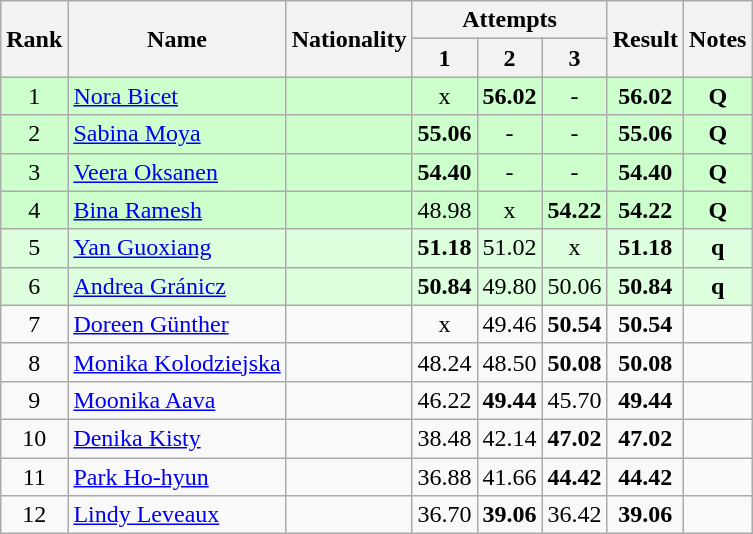<table class="wikitable sortable" style="text-align:center">
<tr>
<th rowspan=2>Rank</th>
<th rowspan=2>Name</th>
<th rowspan=2>Nationality</th>
<th colspan=3>Attempts</th>
<th rowspan=2>Result</th>
<th rowspan=2>Notes</th>
</tr>
<tr>
<th>1</th>
<th>2</th>
<th>3</th>
</tr>
<tr bgcolor=ccffcc>
<td>1</td>
<td align=left><a href='#'>Nora Bicet</a></td>
<td align=left></td>
<td>x</td>
<td><strong>56.02</strong></td>
<td>-</td>
<td><strong>56.02</strong></td>
<td><strong>Q</strong></td>
</tr>
<tr bgcolor=ccffcc>
<td>2</td>
<td align=left><a href='#'>Sabina Moya</a></td>
<td align=left></td>
<td><strong>55.06</strong></td>
<td>-</td>
<td>-</td>
<td><strong>55.06</strong></td>
<td><strong>Q</strong></td>
</tr>
<tr bgcolor=ccffcc>
<td>3</td>
<td align=left><a href='#'>Veera Oksanen</a></td>
<td align=left></td>
<td><strong>54.40</strong></td>
<td>-</td>
<td>-</td>
<td><strong>54.40</strong></td>
<td><strong>Q</strong></td>
</tr>
<tr bgcolor=ccffcc>
<td>4</td>
<td align=left><a href='#'>Bina Ramesh</a></td>
<td align=left></td>
<td>48.98</td>
<td>x</td>
<td><strong>54.22</strong></td>
<td><strong>54.22</strong></td>
<td><strong>Q</strong></td>
</tr>
<tr bgcolor=ddffdd>
<td>5</td>
<td align=left><a href='#'>Yan Guoxiang</a></td>
<td align=left></td>
<td><strong>51.18</strong></td>
<td>51.02</td>
<td>x</td>
<td><strong>51.18</strong></td>
<td><strong>q</strong></td>
</tr>
<tr bgcolor=ddffdd>
<td>6</td>
<td align=left><a href='#'>Andrea Gránicz</a></td>
<td align=left></td>
<td><strong>50.84</strong></td>
<td>49.80</td>
<td>50.06</td>
<td><strong>50.84</strong></td>
<td><strong>q</strong></td>
</tr>
<tr>
<td>7</td>
<td align=left><a href='#'>Doreen Günther</a></td>
<td align=left></td>
<td>x</td>
<td>49.46</td>
<td><strong>50.54</strong></td>
<td><strong>50.54</strong></td>
<td></td>
</tr>
<tr>
<td>8</td>
<td align=left><a href='#'>Monika Kolodziejska</a></td>
<td align=left></td>
<td>48.24</td>
<td>48.50</td>
<td><strong>50.08</strong></td>
<td><strong>50.08</strong></td>
<td></td>
</tr>
<tr>
<td>9</td>
<td align=left><a href='#'>Moonika Aava</a></td>
<td align=left></td>
<td>46.22</td>
<td><strong>49.44</strong></td>
<td>45.70</td>
<td><strong>49.44</strong></td>
<td></td>
</tr>
<tr>
<td>10</td>
<td align=left><a href='#'>Denika Kisty</a></td>
<td align=left></td>
<td>38.48</td>
<td>42.14</td>
<td><strong>47.02</strong></td>
<td><strong>47.02</strong></td>
<td></td>
</tr>
<tr>
<td>11</td>
<td align=left><a href='#'>Park Ho-hyun</a></td>
<td align=left></td>
<td>36.88</td>
<td>41.66</td>
<td><strong>44.42</strong></td>
<td><strong>44.42</strong></td>
<td></td>
</tr>
<tr>
<td>12</td>
<td align=left><a href='#'>Lindy Leveaux</a></td>
<td align=left></td>
<td>36.70</td>
<td><strong>39.06</strong></td>
<td>36.42</td>
<td><strong>39.06</strong></td>
<td></td>
</tr>
</table>
